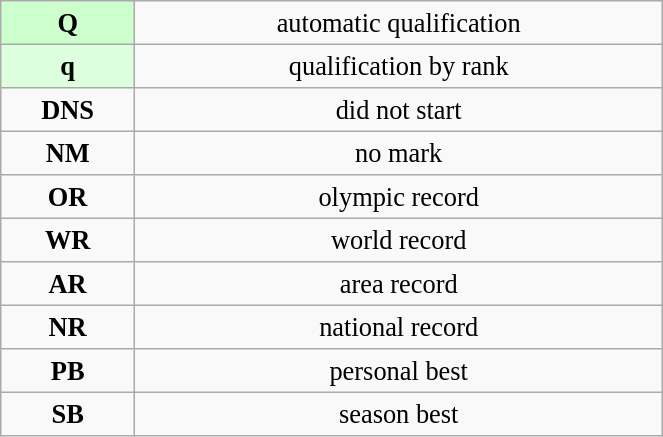<table class="wikitable" style=" text-align:center; font-size:110%;" width="35%">
<tr>
<td bgcolor="ccffcc"><strong>Q</strong></td>
<td>automatic qualification</td>
</tr>
<tr>
<td bgcolor="ddffdd"><strong>q</strong></td>
<td>qualification by rank</td>
</tr>
<tr>
<td><strong>DNS</strong></td>
<td>did not start</td>
</tr>
<tr>
<td><strong>NM</strong></td>
<td>no mark</td>
</tr>
<tr>
<td><strong>OR</strong></td>
<td>olympic record</td>
</tr>
<tr>
<td><strong>WR</strong></td>
<td>world record</td>
</tr>
<tr>
<td><strong>AR</strong></td>
<td>area record</td>
</tr>
<tr>
<td><strong>NR</strong></td>
<td>national record</td>
</tr>
<tr>
<td><strong>PB</strong></td>
<td>personal best</td>
</tr>
<tr>
<td><strong>SB</strong></td>
<td>season best</td>
</tr>
</table>
